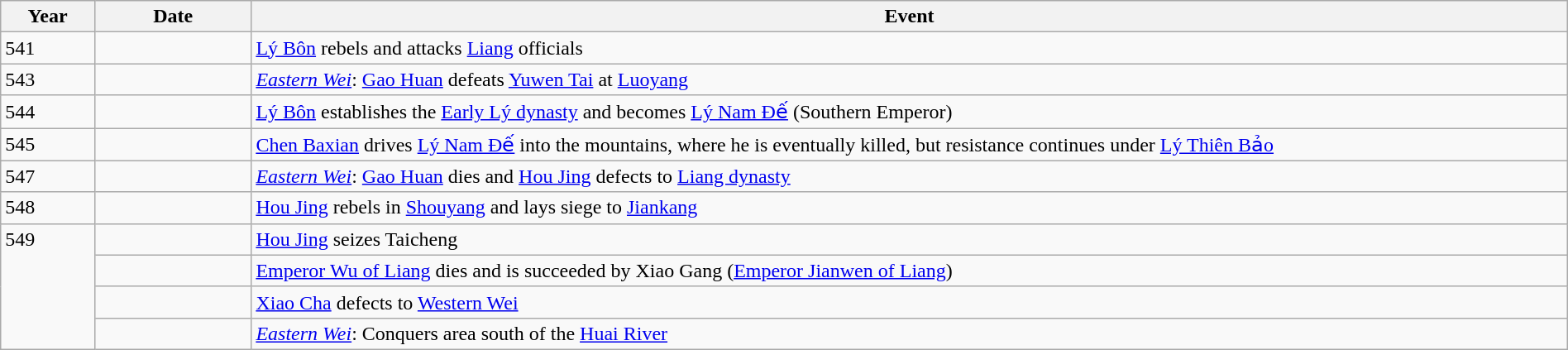<table class="wikitable" style="width:100%;">
<tr>
<th style="width:6%">Year</th>
<th style="width:10%">Date</th>
<th>Event</th>
</tr>
<tr>
<td>541</td>
<td></td>
<td><a href='#'>Lý Bôn</a> rebels and attacks <a href='#'>Liang</a> officials</td>
</tr>
<tr>
<td>543</td>
<td></td>
<td><em><a href='#'>Eastern Wei</a></em>: <a href='#'>Gao Huan</a> defeats <a href='#'>Yuwen Tai</a> at <a href='#'>Luoyang</a></td>
</tr>
<tr>
<td>544</td>
<td></td>
<td><a href='#'>Lý Bôn</a> establishes the <a href='#'>Early Lý dynasty</a> and becomes <a href='#'>Lý Nam Đế</a> (Southern Emperor)</td>
</tr>
<tr>
<td>545</td>
<td></td>
<td><a href='#'>Chen Baxian</a> drives <a href='#'>Lý Nam Đế</a> into the mountains, where he is eventually killed, but resistance continues under <a href='#'>Lý Thiên Bảo</a></td>
</tr>
<tr>
<td>547</td>
<td></td>
<td><em><a href='#'>Eastern Wei</a></em>: <a href='#'>Gao Huan</a> dies and <a href='#'>Hou Jing</a> defects to <a href='#'>Liang dynasty</a></td>
</tr>
<tr>
<td>548</td>
<td></td>
<td><a href='#'>Hou Jing</a> rebels in <a href='#'>Shouyang</a> and lays siege to <a href='#'>Jiankang</a></td>
</tr>
<tr>
<td rowspan="4" style="vertical-align:top;">549</td>
<td></td>
<td><a href='#'>Hou Jing</a> seizes Taicheng</td>
</tr>
<tr>
<td></td>
<td><a href='#'>Emperor Wu of Liang</a> dies and is succeeded by Xiao Gang (<a href='#'>Emperor Jianwen of Liang</a>)</td>
</tr>
<tr>
<td></td>
<td><a href='#'>Xiao Cha</a> defects to <a href='#'>Western Wei</a></td>
</tr>
<tr>
<td></td>
<td><em><a href='#'>Eastern Wei</a></em>: Conquers area south of the <a href='#'>Huai River</a></td>
</tr>
</table>
